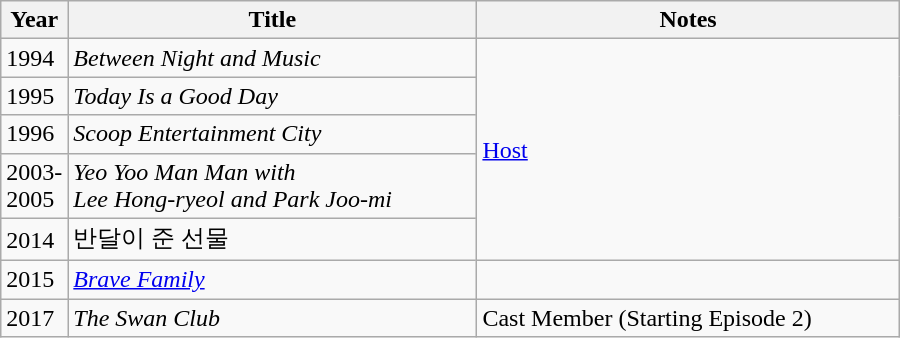<table class="wikitable" style="width:600px">
<tr>
<th width=10>Year</th>
<th>Title</th>
<th>Notes</th>
</tr>
<tr>
<td>1994</td>
<td><em>Between Night and Music</em></td>
<td rowspan="5"><a href='#'>Host</a></td>
</tr>
<tr>
<td>1995</td>
<td><em>Today Is a Good Day</em></td>
</tr>
<tr>
<td>1996</td>
<td><em>Scoop Entertainment City</em></td>
</tr>
<tr>
<td>2003-2005</td>
<td><em>Yeo Yoo Man Man with <br> Lee Hong-ryeol and Park Joo-mi</em></td>
</tr>
<tr>
<td>2014</td>
<td>반달이 준 선물</td>
</tr>
<tr>
<td>2015</td>
<td><em><a href='#'>Brave Family</a></em></td>
<td></td>
</tr>
<tr>
<td>2017</td>
<td><em>The Swan Club</em></td>
<td>Cast Member (Starting Episode 2)</td>
</tr>
</table>
